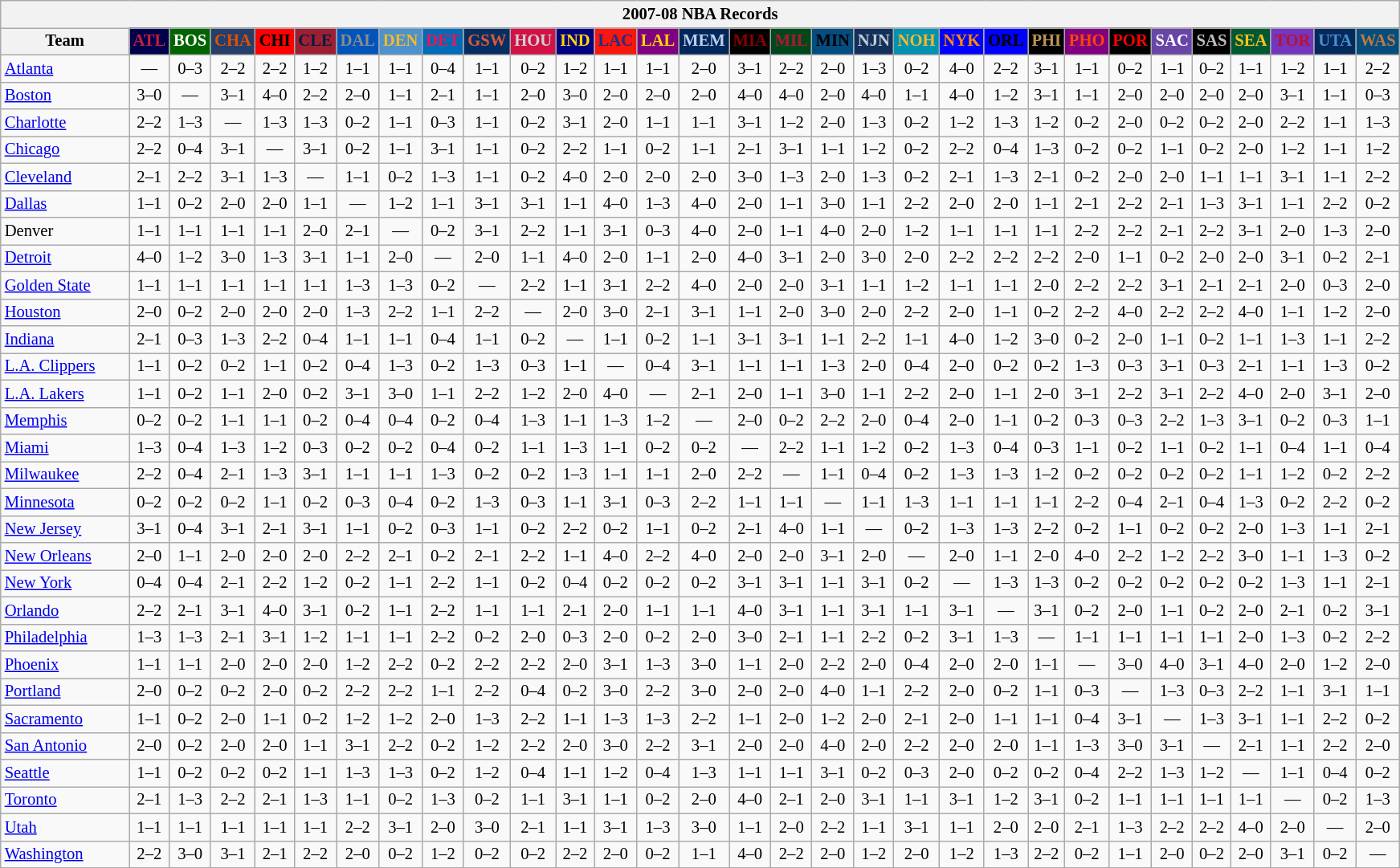<table class="wikitable" style="font-size:86%; text-align:center;">
<tr>
<th colspan=31>2007-08 NBA Records</th>
</tr>
<tr>
<th width=100>Team</th>
<th style="background:#00004d;color:#C41E3a;width=35">ATL</th>
<th style="background:#006400;color:#FFFFFF;width=35">BOS</th>
<th style="background:#253E6A;color:#DF5106;width=35">CHA</th>
<th style="background:#FF0000;color:#000000;width=35">CHI</th>
<th style="background:#9F1F32;color:#001D43;width=35">CLE</th>
<th style="background:#0055BA;color:#898D8F;width=35">DAL</th>
<th style="background:#4C92CC;color:#FDB827;width=35">DEN</th>
<th style="background:#006BB7;color:#ED164B;width=35">DET</th>
<th style="background:#072E63;color:#DC5A34;width=35">GSW</th>
<th style="background:#D31145;color:#CBD4D8;width=35">HOU</th>
<th style="background:#000080;color:#FFD700;width=35">IND</th>
<th style="background:#F9160D;color:#1A2E8B;width=35">LAC</th>
<th style="background:#800080;color:#FFD700;width=35">LAL</th>
<th style="background:#00265B;color:#BAD1EB;width=35">MEM</th>
<th style="background:#000000;color:#8B0000;width=35">MIA</th>
<th style="background:#00471B;color:#AC1A2F;width=35">MIL</th>
<th style="background:#044D80;color:#000000;width=35">MIN</th>
<th style="background:#12305B;color:#C4CED4;width=35">NJN</th>
<th style="background:#0093B1;color:#FDB827;width=35">NOH</th>
<th style="background:#0000FF;color:#FF8C00;width=35">NYK</th>
<th style="background:#0000FF;color:#000000;width=35">ORL</th>
<th style="background:#000000;color:#BB9754;width=35">PHI</th>
<th style="background:#800080;color:#FF4500;width=35">PHO</th>
<th style="background:#000000;color:#FF0000;width=35">POR</th>
<th style="background:#6846A8;color:#FFFFFF;width=35">SAC</th>
<th style="background:#000000;color:#C0C0C0;width=35">SAS</th>
<th style="background:#005831;color:#FFC322;width=35">SEA</th>
<th style="background:#7436BF;color:#BE0F34;width=35">TOR</th>
<th style="background:#042A5C;color:#4C8ECC;width=35">UTA</th>
<th style="background:#044D7D;color:#BC7A44;width=35">WAS</th>
</tr>
<tr>
<td style="text-align:left;"><a href='#'>Atlanta</a></td>
<td>—</td>
<td>0–3</td>
<td>2–2</td>
<td>2–2</td>
<td>1–2</td>
<td>1–1</td>
<td>1–1</td>
<td>0–4</td>
<td>1–1</td>
<td>0–2</td>
<td>1–2</td>
<td>1–1</td>
<td>1–1</td>
<td>2–0</td>
<td>3–1</td>
<td>2–2</td>
<td>2–0</td>
<td>1–3</td>
<td>0–2</td>
<td>4–0</td>
<td>2–2</td>
<td>3–1</td>
<td>1–1</td>
<td>0–2</td>
<td>1–1</td>
<td>0–2</td>
<td>1–1</td>
<td>1–2</td>
<td>1–1</td>
<td>2–2</td>
</tr>
<tr>
<td style="text-align:left;"><a href='#'>Boston</a></td>
<td>3–0</td>
<td>—</td>
<td>3–1</td>
<td>4–0</td>
<td>2–2</td>
<td>2–0</td>
<td>1–1</td>
<td>2–1</td>
<td>1–1</td>
<td>2–0</td>
<td>3–0</td>
<td>2–0</td>
<td>2–0</td>
<td>2–0</td>
<td>4–0</td>
<td>4–0</td>
<td>2–0</td>
<td>4–0</td>
<td>1–1</td>
<td>4–0</td>
<td>1–2</td>
<td>3–1</td>
<td>1–1</td>
<td>2–0</td>
<td>2–0</td>
<td>2–0</td>
<td>2–0</td>
<td>3–1</td>
<td>1–1</td>
<td>0–3</td>
</tr>
<tr>
<td style="text-align:left;"><a href='#'>Charlotte</a></td>
<td>2–2</td>
<td>1–3</td>
<td>—</td>
<td>1–3</td>
<td>1–3</td>
<td>0–2</td>
<td>1–1</td>
<td>0–3</td>
<td>1–1</td>
<td>0–2</td>
<td>3–1</td>
<td>2–0</td>
<td>1–1</td>
<td>1–1</td>
<td>3–1</td>
<td>1–2</td>
<td>2–0</td>
<td>1–3</td>
<td>0–2</td>
<td>1–2</td>
<td>1–3</td>
<td>1–2</td>
<td>0–2</td>
<td>2–0</td>
<td>0–2</td>
<td>0–2</td>
<td>2–0</td>
<td>2–2</td>
<td>1–1</td>
<td>1–3</td>
</tr>
<tr>
<td style="text-align:left;"><a href='#'>Chicago</a></td>
<td>2–2</td>
<td>0–4</td>
<td>3–1</td>
<td>—</td>
<td>3–1</td>
<td>0–2</td>
<td>1–1</td>
<td>3–1</td>
<td>1–1</td>
<td>0–2</td>
<td>2–2</td>
<td>1–1</td>
<td>0–2</td>
<td>1–1</td>
<td>2–1</td>
<td>3–1</td>
<td>1–1</td>
<td>1–2</td>
<td>0–2</td>
<td>2–2</td>
<td>0–4</td>
<td>1–3</td>
<td>0–2</td>
<td>0–2</td>
<td>1–1</td>
<td>0–2</td>
<td>2–0</td>
<td>1–2</td>
<td>1–1</td>
<td>1–2</td>
</tr>
<tr>
<td style="text-align:left;"><a href='#'>Cleveland</a></td>
<td>2–1</td>
<td>2–2</td>
<td>3–1</td>
<td>1–3</td>
<td>—</td>
<td>1–1</td>
<td>0–2</td>
<td>1–3</td>
<td>1–1</td>
<td>0–2</td>
<td>4–0</td>
<td>2–0</td>
<td>2–0</td>
<td>2–0</td>
<td>3–0</td>
<td>1–3</td>
<td>2–0</td>
<td>1–3</td>
<td>0–2</td>
<td>2–1</td>
<td>1–3</td>
<td>2–1</td>
<td>0–2</td>
<td>2–0</td>
<td>2–0</td>
<td>1–1</td>
<td>1–1</td>
<td>3–1</td>
<td>1–1</td>
<td>2–2</td>
</tr>
<tr>
<td style="text-align:left;"><a href='#'>Dallas</a></td>
<td>1–1</td>
<td>0–2</td>
<td>2–0</td>
<td>2–0</td>
<td>1–1</td>
<td>—</td>
<td>1–2</td>
<td>1–1</td>
<td>3–1</td>
<td>3–1</td>
<td>1–1</td>
<td>4–0</td>
<td>1–3</td>
<td>4–0</td>
<td>2–0</td>
<td>1–1</td>
<td>3–0</td>
<td>1–1</td>
<td>2–2</td>
<td>2–0</td>
<td>2–0</td>
<td>1–1</td>
<td>2–1</td>
<td>2–2</td>
<td>2–1</td>
<td>1–3</td>
<td>3–1</td>
<td>1–1</td>
<td>2–2</td>
<td>0–2</td>
</tr>
<tr>
<td style="text-align:left;">Denver</td>
<td>1–1</td>
<td>1–1</td>
<td>1–1</td>
<td>1–1</td>
<td>2–0</td>
<td>2–1</td>
<td>—</td>
<td>0–2</td>
<td>3–1</td>
<td>2–2</td>
<td>1–1</td>
<td>3–1</td>
<td>0–3</td>
<td>4–0</td>
<td>2–0</td>
<td>1–1</td>
<td>4–0</td>
<td>2–0</td>
<td>1–2</td>
<td>1–1</td>
<td>1–1</td>
<td>1–1</td>
<td>2–2</td>
<td>2–2</td>
<td>2–1</td>
<td>2–2</td>
<td>3–1</td>
<td>2–0</td>
<td>1–3</td>
<td>2–0</td>
</tr>
<tr>
<td style="text-align:left;"><a href='#'>Detroit</a></td>
<td>4–0</td>
<td>1–2</td>
<td>3–0</td>
<td>1–3</td>
<td>3–1</td>
<td>1–1</td>
<td>2–0</td>
<td>—</td>
<td>2–0</td>
<td>1–1</td>
<td>4–0</td>
<td>2–0</td>
<td>1–1</td>
<td>2–0</td>
<td>4–0</td>
<td>3–1</td>
<td>2–0</td>
<td>3–0</td>
<td>2–0</td>
<td>2–2</td>
<td>2–2</td>
<td>2–2</td>
<td>2–0</td>
<td>1–1</td>
<td>0–2</td>
<td>2–0</td>
<td>2–0</td>
<td>3–1</td>
<td>0–2</td>
<td>2–1</td>
</tr>
<tr>
<td style="text-align:left;"><a href='#'>Golden State</a></td>
<td>1–1</td>
<td>1–1</td>
<td>1–1</td>
<td>1–1</td>
<td>1–1</td>
<td>1–3</td>
<td>1–3</td>
<td>0–2</td>
<td>—</td>
<td>2–2</td>
<td>1–1</td>
<td>3–1</td>
<td>2–2</td>
<td>4–0</td>
<td>2–0</td>
<td>2–0</td>
<td>3–1</td>
<td>1–1</td>
<td>1–2</td>
<td>1–1</td>
<td>1–1</td>
<td>2–0</td>
<td>2–2</td>
<td>2–2</td>
<td>3–1</td>
<td>2–1</td>
<td>2–1</td>
<td>2–0</td>
<td>0–3</td>
<td>2–0</td>
</tr>
<tr>
<td style="text-align:left;"><a href='#'>Houston</a></td>
<td>2–0</td>
<td>0–2</td>
<td>2–0</td>
<td>2–0</td>
<td>2–0</td>
<td>1–3</td>
<td>2–2</td>
<td>1–1</td>
<td>2–2</td>
<td>—</td>
<td>2–0</td>
<td>3–0</td>
<td>2–1</td>
<td>3–1</td>
<td>1–1</td>
<td>2–0</td>
<td>3–0</td>
<td>2–0</td>
<td>2–2</td>
<td>2–0</td>
<td>1–1</td>
<td>0–2</td>
<td>2–2</td>
<td>4–0</td>
<td>2–2</td>
<td>2–2</td>
<td>4–0</td>
<td>1–1</td>
<td>1–2</td>
<td>2–0</td>
</tr>
<tr>
<td style="text-align:left;"><a href='#'>Indiana</a></td>
<td>2–1</td>
<td>0–3</td>
<td>1–3</td>
<td>2–2</td>
<td>0–4</td>
<td>1–1</td>
<td>1–1</td>
<td>0–4</td>
<td>1–1</td>
<td>0–2</td>
<td>—</td>
<td>1–1</td>
<td>0–2</td>
<td>1–1</td>
<td>3–1</td>
<td>3–1</td>
<td>1–1</td>
<td>2–2</td>
<td>1–1</td>
<td>4–0</td>
<td>1–2</td>
<td>3–0</td>
<td>0–2</td>
<td>2–0</td>
<td>1–1</td>
<td>0–2</td>
<td>1–1</td>
<td>1–3</td>
<td>1–1</td>
<td>2–2</td>
</tr>
<tr>
<td style="text-align:left;"><a href='#'>L.A. Clippers</a></td>
<td>1–1</td>
<td>0–2</td>
<td>0–2</td>
<td>1–1</td>
<td>0–2</td>
<td>0–4</td>
<td>1–3</td>
<td>0–2</td>
<td>1–3</td>
<td>0–3</td>
<td>1–1</td>
<td>—</td>
<td>0–4</td>
<td>3–1</td>
<td>1–1</td>
<td>1–1</td>
<td>1–3</td>
<td>2–0</td>
<td>0–4</td>
<td>2–0</td>
<td>0–2</td>
<td>0–2</td>
<td>1–3</td>
<td>0–3</td>
<td>3–1</td>
<td>0–3</td>
<td>2–1</td>
<td>1–1</td>
<td>1–3</td>
<td>0–2</td>
</tr>
<tr>
<td style="text-align:left;"><a href='#'>L.A. Lakers</a></td>
<td>1–1</td>
<td>0–2</td>
<td>1–1</td>
<td>2–0</td>
<td>0–2</td>
<td>3–1</td>
<td>3–0</td>
<td>1–1</td>
<td>2–2</td>
<td>1–2</td>
<td>2–0</td>
<td>4–0</td>
<td>—</td>
<td>2–1</td>
<td>2–0</td>
<td>1–1</td>
<td>3–0</td>
<td>1–1</td>
<td>2–2</td>
<td>2–0</td>
<td>1–1</td>
<td>2–0</td>
<td>3–1</td>
<td>2–2</td>
<td>3–1</td>
<td>2–2</td>
<td>4–0</td>
<td>2–0</td>
<td>3–1</td>
<td>2–0</td>
</tr>
<tr>
<td style="text-align:left;"><a href='#'>Memphis</a></td>
<td>0–2</td>
<td>0–2</td>
<td>1–1</td>
<td>1–1</td>
<td>0–2</td>
<td>0–4</td>
<td>0–4</td>
<td>0–2</td>
<td>0–4</td>
<td>1–3</td>
<td>1–1</td>
<td>1–3</td>
<td>1–2</td>
<td>—</td>
<td>2–0</td>
<td>0–2</td>
<td>2–2</td>
<td>2–0</td>
<td>0–4</td>
<td>2–0</td>
<td>1–1</td>
<td>0–2</td>
<td>0–3</td>
<td>0–3</td>
<td>2–2</td>
<td>1–3</td>
<td>3–1</td>
<td>0–2</td>
<td>0–3</td>
<td>1–1</td>
</tr>
<tr>
<td style="text-align:left;"><a href='#'>Miami</a></td>
<td>1–3</td>
<td>0–4</td>
<td>1–3</td>
<td>1–2</td>
<td>0–3</td>
<td>0–2</td>
<td>0–2</td>
<td>0–4</td>
<td>0–2</td>
<td>1–1</td>
<td>1–3</td>
<td>1–1</td>
<td>0–2</td>
<td>0–2</td>
<td>—</td>
<td>2–2</td>
<td>1–1</td>
<td>1–2</td>
<td>0–2</td>
<td>1–3</td>
<td>0–4</td>
<td>0–3</td>
<td>1–1</td>
<td>0–2</td>
<td>1–1</td>
<td>0–2</td>
<td>1–1</td>
<td>0–4</td>
<td>1–1</td>
<td>0–4</td>
</tr>
<tr>
<td style="text-align:left;"><a href='#'>Milwaukee</a></td>
<td>2–2</td>
<td>0–4</td>
<td>2–1</td>
<td>1–3</td>
<td>3–1</td>
<td>1–1</td>
<td>1–1</td>
<td>1–3</td>
<td>0–2</td>
<td>0–2</td>
<td>1–3</td>
<td>1–1</td>
<td>1–1</td>
<td>2–0</td>
<td>2–2</td>
<td>—</td>
<td>1–1</td>
<td>0–4</td>
<td>0–2</td>
<td>1–3</td>
<td>1–3</td>
<td>1–2</td>
<td>0–2</td>
<td>0–2</td>
<td>0–2</td>
<td>0–2</td>
<td>1–1</td>
<td>1–2</td>
<td>0–2</td>
<td>2–2</td>
</tr>
<tr>
<td style="text-align:left;"><a href='#'>Minnesota</a></td>
<td>0–2</td>
<td>0–2</td>
<td>0–2</td>
<td>1–1</td>
<td>0–2</td>
<td>0–3</td>
<td>0–4</td>
<td>0–2</td>
<td>1–3</td>
<td>0–3</td>
<td>1–1</td>
<td>3–1</td>
<td>0–3</td>
<td>2–2</td>
<td>1–1</td>
<td>1–1</td>
<td>—</td>
<td>1–1</td>
<td>1–3</td>
<td>1–1</td>
<td>1–1</td>
<td>1–1</td>
<td>2–2</td>
<td>0–4</td>
<td>2–1</td>
<td>0–4</td>
<td>1–3</td>
<td>0–2</td>
<td>2–2</td>
<td>0–2</td>
</tr>
<tr>
<td style="text-align:left;"><a href='#'>New Jersey</a></td>
<td>3–1</td>
<td>0–4</td>
<td>3–1</td>
<td>2–1</td>
<td>3–1</td>
<td>1–1</td>
<td>0–2</td>
<td>0–3</td>
<td>1–1</td>
<td>0–2</td>
<td>2–2</td>
<td>0–2</td>
<td>1–1</td>
<td>0–2</td>
<td>2–1</td>
<td>4–0</td>
<td>1–1</td>
<td>—</td>
<td>0–2</td>
<td>1–3</td>
<td>1–3</td>
<td>2–2</td>
<td>0–2</td>
<td>1–1</td>
<td>0–2</td>
<td>0–2</td>
<td>2–0</td>
<td>1–3</td>
<td>1–1</td>
<td>2–1</td>
</tr>
<tr>
<td style="text-align:left;"><a href='#'>New Orleans</a></td>
<td>2–0</td>
<td>1–1</td>
<td>2–0</td>
<td>2–0</td>
<td>2–0</td>
<td>2–2</td>
<td>2–1</td>
<td>0–2</td>
<td>2–1</td>
<td>2–2</td>
<td>1–1</td>
<td>4–0</td>
<td>2–2</td>
<td>4–0</td>
<td>2–0</td>
<td>2–0</td>
<td>3–1</td>
<td>2–0</td>
<td>—</td>
<td>2–0</td>
<td>1–1</td>
<td>2–0</td>
<td>4–0</td>
<td>2–2</td>
<td>1–2</td>
<td>2–2</td>
<td>3–0</td>
<td>1–1</td>
<td>1–3</td>
<td>0–2</td>
</tr>
<tr>
<td style="text-align:left;"><a href='#'>New York</a></td>
<td>0–4</td>
<td>0–4</td>
<td>2–1</td>
<td>2–2</td>
<td>1–2</td>
<td>0–2</td>
<td>1–1</td>
<td>2–2</td>
<td>1–1</td>
<td>0–2</td>
<td>0–4</td>
<td>0–2</td>
<td>0–2</td>
<td>0–2</td>
<td>3–1</td>
<td>3–1</td>
<td>1–1</td>
<td>3–1</td>
<td>0–2</td>
<td>—</td>
<td>1–3</td>
<td>1–3</td>
<td>0–2</td>
<td>0–2</td>
<td>0–2</td>
<td>0–2</td>
<td>0–2</td>
<td>1–3</td>
<td>1–1</td>
<td>2–1</td>
</tr>
<tr>
<td style="text-align:left;"><a href='#'>Orlando</a></td>
<td>2–2</td>
<td>2–1</td>
<td>3–1</td>
<td>4–0</td>
<td>3–1</td>
<td>0–2</td>
<td>1–1</td>
<td>2–2</td>
<td>1–1</td>
<td>1–1</td>
<td>2–1</td>
<td>2–0</td>
<td>1–1</td>
<td>1–1</td>
<td>4–0</td>
<td>3–1</td>
<td>1–1</td>
<td>3–1</td>
<td>1–1</td>
<td>3–1</td>
<td>—</td>
<td>3–1</td>
<td>0–2</td>
<td>2–0</td>
<td>1–1</td>
<td>0–2</td>
<td>2–0</td>
<td>2–1</td>
<td>0–2</td>
<td>3–1</td>
</tr>
<tr>
<td style="text-align:left;"><a href='#'>Philadelphia</a></td>
<td>1–3</td>
<td>1–3</td>
<td>2–1</td>
<td>3–1</td>
<td>1–2</td>
<td>1–1</td>
<td>1–1</td>
<td>2–2</td>
<td>0–2</td>
<td>2–0</td>
<td>0–3</td>
<td>2–0</td>
<td>0–2</td>
<td>2–0</td>
<td>3–0</td>
<td>2–1</td>
<td>1–1</td>
<td>2–2</td>
<td>0–2</td>
<td>3–1</td>
<td>1–3</td>
<td>—</td>
<td>1–1</td>
<td>1–1</td>
<td>1–1</td>
<td>1–1</td>
<td>2–0</td>
<td>1–3</td>
<td>0–2</td>
<td>2–2</td>
</tr>
<tr>
<td style="text-align:left;"><a href='#'>Phoenix</a></td>
<td>1–1</td>
<td>1–1</td>
<td>2–0</td>
<td>2–0</td>
<td>2–0</td>
<td>1–2</td>
<td>2–2</td>
<td>0–2</td>
<td>2–2</td>
<td>2–2</td>
<td>2–0</td>
<td>3–1</td>
<td>1–3</td>
<td>3–0</td>
<td>1–1</td>
<td>2–0</td>
<td>2–2</td>
<td>2–0</td>
<td>0–4</td>
<td>2–0</td>
<td>2–0</td>
<td>1–1</td>
<td>—</td>
<td>3–0</td>
<td>4–0</td>
<td>3–1</td>
<td>4–0</td>
<td>2–0</td>
<td>1–2</td>
<td>2–0</td>
</tr>
<tr>
<td style="text-align:left;"><a href='#'>Portland</a></td>
<td>2–0</td>
<td>0–2</td>
<td>0–2</td>
<td>2–0</td>
<td>0–2</td>
<td>2–2</td>
<td>2–2</td>
<td>1–1</td>
<td>2–2</td>
<td>0–4</td>
<td>0–2</td>
<td>3–0</td>
<td>2–2</td>
<td>3–0</td>
<td>2–0</td>
<td>2–0</td>
<td>4–0</td>
<td>1–1</td>
<td>2–2</td>
<td>2–0</td>
<td>0–2</td>
<td>1–1</td>
<td>0–3</td>
<td>—</td>
<td>1–3</td>
<td>0–3</td>
<td>2–2</td>
<td>1–1</td>
<td>3–1</td>
<td>1–1</td>
</tr>
<tr>
<td style="text-align:left;"><a href='#'>Sacramento</a></td>
<td>1–1</td>
<td>0–2</td>
<td>2–0</td>
<td>1–1</td>
<td>0–2</td>
<td>1–2</td>
<td>1–2</td>
<td>2–0</td>
<td>1–3</td>
<td>2–2</td>
<td>1–1</td>
<td>1–3</td>
<td>1–3</td>
<td>2–2</td>
<td>1–1</td>
<td>2–0</td>
<td>1–2</td>
<td>2–0</td>
<td>2–1</td>
<td>2–0</td>
<td>1–1</td>
<td>1–1</td>
<td>0–4</td>
<td>3–1</td>
<td>—</td>
<td>1–3</td>
<td>3–1</td>
<td>1–1</td>
<td>2–2</td>
<td>0–2</td>
</tr>
<tr>
<td style="text-align:left;"><a href='#'>San Antonio</a></td>
<td>2–0</td>
<td>0–2</td>
<td>2–0</td>
<td>2–0</td>
<td>1–1</td>
<td>3–1</td>
<td>2–2</td>
<td>0–2</td>
<td>1–2</td>
<td>2–2</td>
<td>2–0</td>
<td>3–0</td>
<td>2–2</td>
<td>3–1</td>
<td>2–0</td>
<td>2–0</td>
<td>4–0</td>
<td>2–0</td>
<td>2–2</td>
<td>2–0</td>
<td>2–0</td>
<td>1–1</td>
<td>1–3</td>
<td>3–0</td>
<td>3–1</td>
<td>—</td>
<td>2–1</td>
<td>1–1</td>
<td>2–2</td>
<td>2–0</td>
</tr>
<tr>
<td style="text-align:left;"><a href='#'>Seattle</a></td>
<td>1–1</td>
<td>0–2</td>
<td>0–2</td>
<td>0–2</td>
<td>1–1</td>
<td>1–3</td>
<td>1–3</td>
<td>0–2</td>
<td>1–2</td>
<td>0–4</td>
<td>1–1</td>
<td>1–2</td>
<td>0–4</td>
<td>1–3</td>
<td>1–1</td>
<td>1–1</td>
<td>3–1</td>
<td>0–2</td>
<td>0–3</td>
<td>2–0</td>
<td>0–2</td>
<td>0–2</td>
<td>0–4</td>
<td>2–2</td>
<td>1–3</td>
<td>1–2</td>
<td>—</td>
<td>1–1</td>
<td>0–4</td>
<td>0–2</td>
</tr>
<tr>
<td style="text-align:left;"><a href='#'>Toronto</a></td>
<td>2–1</td>
<td>1–3</td>
<td>2–2</td>
<td>2–1</td>
<td>1–3</td>
<td>1–1</td>
<td>0–2</td>
<td>1–3</td>
<td>0–2</td>
<td>1–1</td>
<td>3–1</td>
<td>1–1</td>
<td>0–2</td>
<td>2–0</td>
<td>4–0</td>
<td>2–1</td>
<td>2–0</td>
<td>3–1</td>
<td>1–1</td>
<td>3–1</td>
<td>1–2</td>
<td>3–1</td>
<td>0–2</td>
<td>1–1</td>
<td>1–1</td>
<td>1–1</td>
<td>1–1</td>
<td>—</td>
<td>0–2</td>
<td>1–3</td>
</tr>
<tr>
<td style="text-align:left;"><a href='#'>Utah</a></td>
<td>1–1</td>
<td>1–1</td>
<td>1–1</td>
<td>1–1</td>
<td>1–1</td>
<td>2–2</td>
<td>3–1</td>
<td>2–0</td>
<td>3–0</td>
<td>2–1</td>
<td>1–1</td>
<td>3–1</td>
<td>1–3</td>
<td>3–0</td>
<td>1–1</td>
<td>2–0</td>
<td>2–2</td>
<td>1–1</td>
<td>3–1</td>
<td>1–1</td>
<td>2–0</td>
<td>2–0</td>
<td>2–1</td>
<td>1–3</td>
<td>2–2</td>
<td>2–2</td>
<td>4–0</td>
<td>2–0</td>
<td>—</td>
<td>2–0</td>
</tr>
<tr>
<td style="text-align:left;"><a href='#'>Washington</a></td>
<td>2–2</td>
<td>3–0</td>
<td>3–1</td>
<td>2–1</td>
<td>2–2</td>
<td>2–0</td>
<td>0–2</td>
<td>1–2</td>
<td>0–2</td>
<td>0–2</td>
<td>2–2</td>
<td>2–0</td>
<td>0–2</td>
<td>1–1</td>
<td>4–0</td>
<td>2–2</td>
<td>2–0</td>
<td>1–2</td>
<td>2–0</td>
<td>1–2</td>
<td>1–3</td>
<td>2–2</td>
<td>0–2</td>
<td>1–1</td>
<td>2–0</td>
<td>0–2</td>
<td>2–0</td>
<td>3–1</td>
<td>0–2</td>
<td>—</td>
</tr>
</table>
